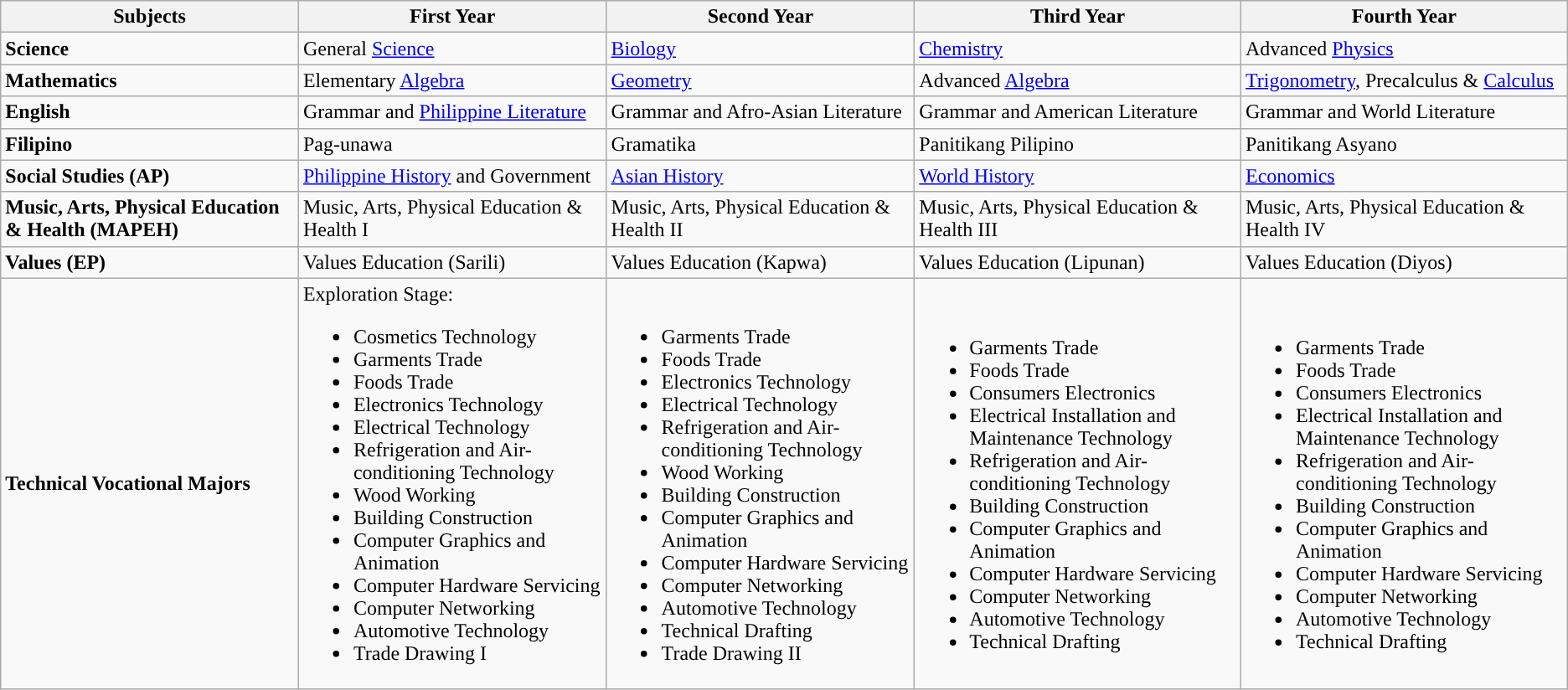<table class="wikitable">
<tr>
<th><strong>Subjects</strong></th>
<th><strong>First Year</strong></th>
<th><strong>Second Year</strong></th>
<th><strong>Third Year</strong></th>
<th><strong>Fourth Year</strong></th>
</tr>
<tr>
<td><strong>Science</strong></td>
<td>General <a href='#'>Science</a></td>
<td><a href='#'>Biology</a></td>
<td><a href='#'>Chemistry</a></td>
<td>Advanced <a href='#'>Physics</a></td>
</tr>
<tr>
<td><strong>Mathematics</strong></td>
<td>Elementary <a href='#'>Algebra</a></td>
<td><a href='#'>Geometry</a></td>
<td>Advanced <a href='#'>Algebra</a></td>
<td><a href='#'>Trigonometry</a>, Precalculus & <a href='#'>Calculus</a></td>
</tr>
<tr>
<td><strong>English</strong></td>
<td>Grammar and <a href='#'>Philippine Literature</a></td>
<td>Grammar and Afro-Asian Literature</td>
<td>Grammar and American Literature</td>
<td>Grammar and World Literature</td>
</tr>
<tr>
<td><strong>Filipino</strong></td>
<td>Pag-unawa</td>
<td>Gramatika</td>
<td>Panitikang Pilipino</td>
<td>Panitikang Asyano</td>
</tr>
<tr>
<td><strong>Social Studies (AP)</strong></td>
<td><a href='#'>Philippine History</a> and Government</td>
<td><a href='#'>Asian History</a></td>
<td><a href='#'>World History</a></td>
<td><a href='#'>Economics</a></td>
</tr>
<tr>
<td><strong>Music, Arts, Physical Education & Health (MAPEH)</strong></td>
<td>Music, Arts, Physical Education & Health I</td>
<td>Music, Arts, Physical Education & Health II</td>
<td>Music, Arts, Physical Education & Health III</td>
<td>Music, Arts, Physical Education & Health IV</td>
</tr>
<tr>
<td><strong>Values (EP)</strong></td>
<td>Values Education (Sarili)</td>
<td>Values Education (Kapwa)</td>
<td>Values Education (Lipunan)</td>
<td>Values Education (Diyos)</td>
</tr>
<tr>
<td><strong>Technical Vocational Majors</strong></td>
<td>Exploration Stage:<br><ul><li>Cosmetics Technology</li><li>Garments Trade</li><li>Foods Trade</li><li>Electronics Technology</li><li>Electrical Technology</li><li>Refrigeration and Air-conditioning Technology</li><li>Wood Working</li><li>Building Construction</li><li>Computer Graphics and Animation</li><li>Computer Hardware Servicing</li><li>Computer Networking</li><li>Automotive Technology</li><li>Trade Drawing I</li></ul></td>
<td><br><ul><li>Garments Trade</li><li>Foods Trade</li><li>Electronics Technology</li><li>Electrical Technology</li><li>Refrigeration and Air-conditioning Technology</li><li>Wood Working</li><li>Building Construction</li><li>Computer Graphics and Animation</li><li>Computer Hardware Servicing</li><li>Computer Networking</li><li>Automotive Technology</li><li>Technical Drafting</li><li>Trade Drawing II</li></ul></td>
<td><br><ul><li>Garments Trade</li><li>Foods Trade</li><li>Consumers Electronics</li><li>Electrical Installation and Maintenance Technology</li><li>Refrigeration and Air-conditioning Technology</li><li>Building Construction</li><li>Computer Graphics and Animation</li><li>Computer Hardware Servicing</li><li>Computer Networking</li><li>Automotive Technology</li><li>Technical Drafting</li></ul></td>
<td><br><ul><li>Garments Trade</li><li>Foods Trade</li><li>Consumers Electronics</li><li>Electrical Installation and Maintenance Technology</li><li>Refrigeration and Air-conditioning Technology</li><li>Building Construction</li><li>Computer Graphics and Animation</li><li>Computer Hardware Servicing</li><li>Computer Networking</li><li>Automotive Technology</li><li>Technical Drafting</li></ul></td>
</tr>
</table>
